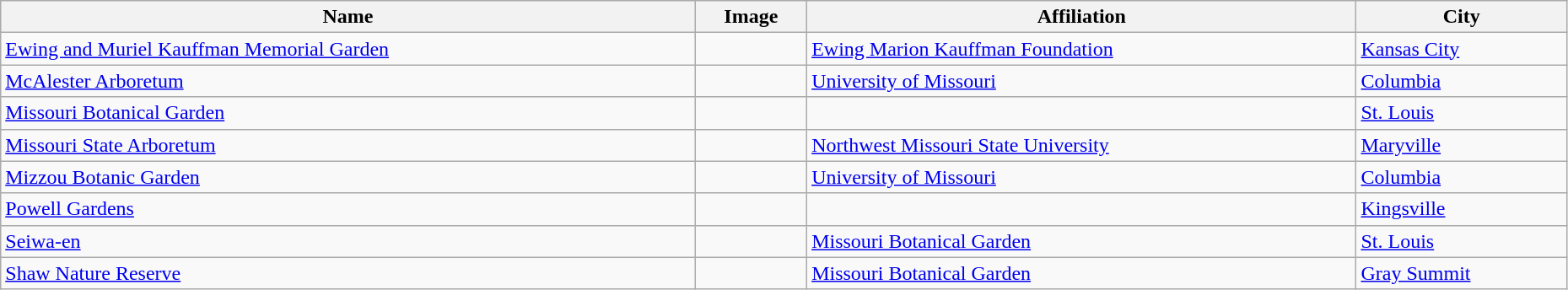<table class="wikitable" style="width:98%">
<tr>
<th>Name</th>
<th>Image</th>
<th>Affiliation</th>
<th>City</th>
</tr>
<tr>
<td><a href='#'>Ewing and Muriel Kauffman Memorial Garden</a></td>
<td></td>
<td><a href='#'>Ewing Marion Kauffman Foundation</a></td>
<td><a href='#'>Kansas City</a></td>
</tr>
<tr>
<td><a href='#'>McAlester Arboretum</a></td>
<td></td>
<td><a href='#'>University of Missouri</a></td>
<td><a href='#'>Columbia</a></td>
</tr>
<tr>
<td><a href='#'>Missouri Botanical Garden</a></td>
<td></td>
<td></td>
<td><a href='#'>St. Louis</a></td>
</tr>
<tr>
<td><a href='#'>Missouri State Arboretum</a></td>
<td></td>
<td><a href='#'>Northwest Missouri State University</a></td>
<td><a href='#'>Maryville</a></td>
</tr>
<tr>
<td><a href='#'>Mizzou Botanic Garden</a></td>
<td></td>
<td><a href='#'>University of Missouri</a></td>
<td><a href='#'>Columbia</a></td>
</tr>
<tr>
<td><a href='#'>Powell Gardens</a></td>
<td></td>
<td></td>
<td><a href='#'>Kingsville</a></td>
</tr>
<tr>
<td><a href='#'>Seiwa-en</a></td>
<td></td>
<td><a href='#'>Missouri Botanical Garden</a></td>
<td><a href='#'>St. Louis</a></td>
</tr>
<tr>
<td><a href='#'>Shaw Nature Reserve</a></td>
<td></td>
<td><a href='#'>Missouri Botanical Garden</a></td>
<td><a href='#'>Gray Summit</a></td>
</tr>
</table>
